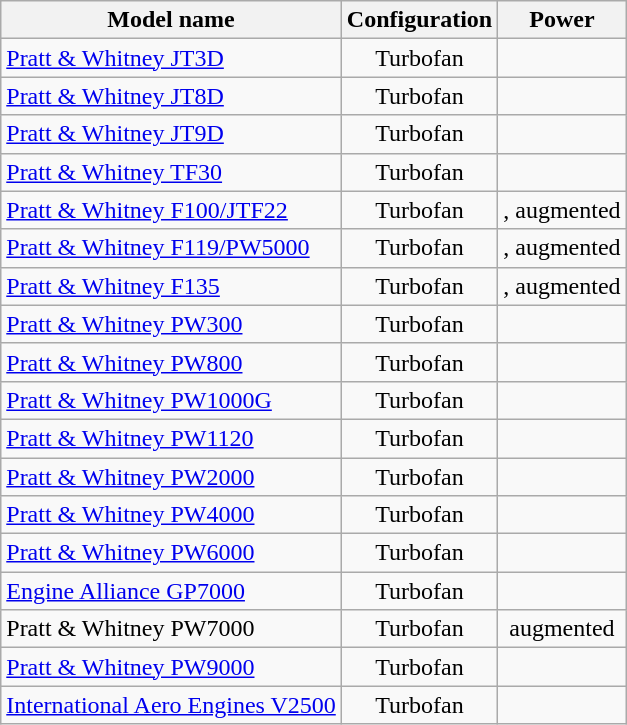<table class="wikitable sortable">
<tr>
<th>Model name</th>
<th>Configuration</th>
<th>Power</th>
</tr>
<tr>
<td align=left><a href='#'>Pratt & Whitney JT3D</a></td>
<td align=center>Turbofan</td>
<td align=center></td>
</tr>
<tr>
<td align=left><a href='#'>Pratt & Whitney JT8D</a></td>
<td align=center>Turbofan</td>
<td align=center></td>
</tr>
<tr>
<td align=left><a href='#'>Pratt & Whitney JT9D</a></td>
<td align=center>Turbofan</td>
<td align=center></td>
</tr>
<tr>
<td align=left><a href='#'>Pratt & Whitney TF30</a></td>
<td align=center>Turbofan</td>
<td align=center></td>
</tr>
<tr>
<td align=left><a href='#'>Pratt & Whitney F100/JTF22</a></td>
<td align=center>Turbofan</td>
<td align=center>,  augmented</td>
</tr>
<tr>
<td align=left><a href='#'>Pratt & Whitney F119/PW5000</a></td>
<td align=center>Turbofan</td>
<td align=center>,  augmented</td>
</tr>
<tr>
<td align=left><a href='#'>Pratt & Whitney F135</a></td>
<td align=center>Turbofan</td>
<td align=center>,  augmented</td>
</tr>
<tr>
<td align=left><a href='#'>Pratt & Whitney PW300</a></td>
<td align=center>Turbofan</td>
<td align=center></td>
</tr>
<tr>
<td align=left><a href='#'>Pratt & Whitney PW800</a></td>
<td align=center>Turbofan</td>
<td align=center></td>
</tr>
<tr>
<td align=left><a href='#'>Pratt & Whitney PW1000G</a></td>
<td align=center>Turbofan</td>
<td align=center></td>
</tr>
<tr>
<td align=left><a href='#'>Pratt & Whitney PW1120</a></td>
<td align=center>Turbofan</td>
<td align=center></td>
</tr>
<tr>
<td align=left><a href='#'>Pratt & Whitney PW2000</a></td>
<td align=center>Turbofan</td>
<td align=center></td>
</tr>
<tr>
<td align=left><a href='#'>Pratt & Whitney PW4000</a></td>
<td align=center>Turbofan</td>
<td align=center></td>
</tr>
<tr>
<td align=left><a href='#'>Pratt & Whitney PW6000</a></td>
<td align=center>Turbofan</td>
<td align=center></td>
</tr>
<tr>
<td align=left><a href='#'>Engine Alliance GP7000</a></td>
<td align=center>Turbofan</td>
<td align=center></td>
</tr>
<tr>
<td align=left>Pratt & Whitney PW7000</td>
<td align=center>Turbofan</td>
<td align=center> augmented</td>
</tr>
<tr>
<td align=left><a href='#'>Pratt & Whitney PW9000</a></td>
<td align=center>Turbofan</td>
<td align=center></td>
</tr>
<tr>
<td align=left><a href='#'>International Aero Engines V2500</a></td>
<td align=center>Turbofan</td>
<td align=center></td>
</tr>
</table>
